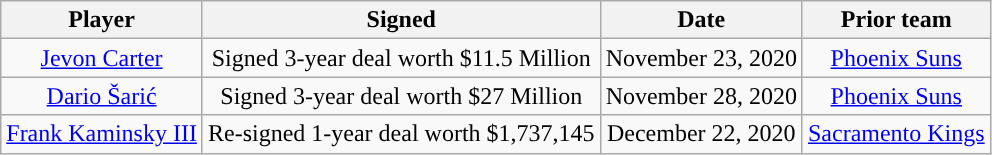<table class="wikitable sortable sortable">
<tr>
<th>Player</th>
<th>Signed</th>
<th>Date</th>
<th>Prior team</th>
</tr>
<tr style="text-align: center">
<td><a href='#'>Jevon Carter</a></td>
<td>Signed 3-year deal worth $11.5 Million</td>
<td>November 23, 2020</td>
<td><a href='#'>Phoenix Suns</a></td>
</tr>
<tr style="text-align: center">
<td><a href='#'>Dario Šarić</a></td>
<td>Signed 3-year deal worth $27 Million</td>
<td>November 28, 2020</td>
<td><a href='#'>Phoenix Suns</a></td>
</tr>
<tr style="text-align: center">
<td><a href='#'>Frank Kaminsky III</a></td>
<td>Re-signed 1-year deal worth $1,737,145</td>
<td>December 22, 2020</td>
<td><a href='#'>Sacramento Kings</a></td>
</tr>
</table>
